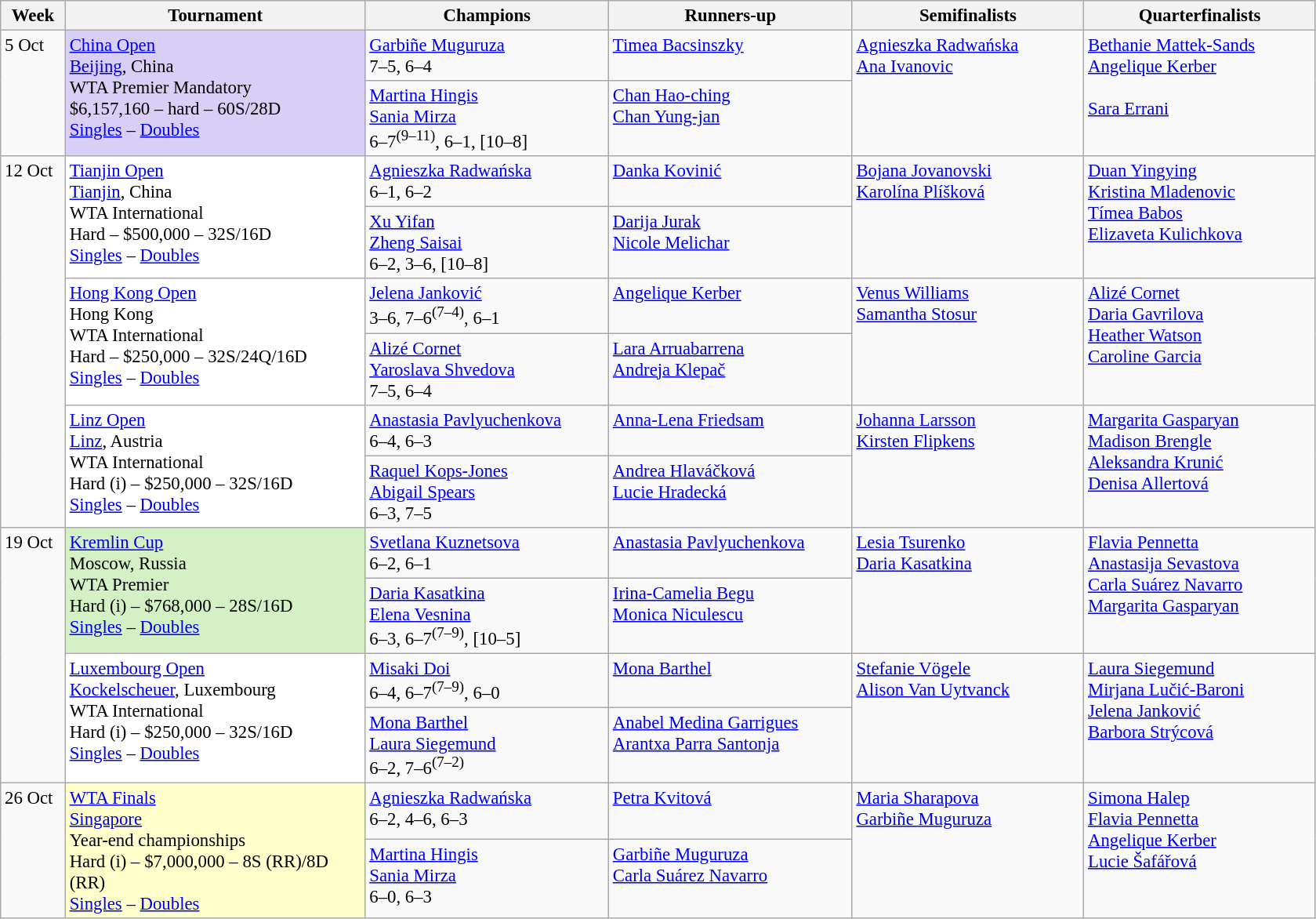<table class=wikitable style=font-size:95%>
<tr>
<th style="width:48px;">Week</th>
<th style="width:248px;">Tournament</th>
<th style="width:200px;">Champions</th>
<th style="width:200px;">Runners-up</th>
<th style="width:190px;">Semifinalists</th>
<th style="width:190px;">Quarterfinalists</th>
</tr>
<tr valign=top>
<td rowspan=2>5 Oct</td>
<td style="background:#d8cef6;" rowspan="2"><a href='#'>China Open</a><br>  <a href='#'>Beijing</a>, China<br>WTA Premier Mandatory<br>$6,157,160 – hard – 60S/28D<br><a href='#'>Singles</a> – <a href='#'>Doubles</a></td>
<td> <a href='#'>Garbiñe Muguruza</a><br>7–5, 6–4</td>
<td> <a href='#'>Timea Bacsinszky</a></td>
<td rowspan=2> <a href='#'>Agnieszka Radwańska</a> <br>  <a href='#'>Ana Ivanovic</a></td>
<td rowspan=2> <a href='#'>Bethanie Mattek-Sands</a> <br>  <a href='#'>Angelique Kerber</a> <br>   <br>  <a href='#'>Sara Errani</a></td>
</tr>
<tr valign=top>
<td> <a href='#'>Martina Hingis</a><br> <a href='#'>Sania Mirza</a><br>6–7<sup>(9–11)</sup>, 6–1, [10–8]</td>
<td> <a href='#'>Chan Hao-ching</a><br> <a href='#'>Chan Yung-jan</a></td>
</tr>
<tr valign=top>
<td rowspan=6>12 Oct</td>
<td style="background:#fff;" rowspan="2"><a href='#'>Tianjin Open</a><br>  <a href='#'>Tianjin</a>, China<br>WTA International<br>Hard – $500,000 – 32S/16D<br><a href='#'>Singles</a> – <a href='#'>Doubles</a></td>
<td> <a href='#'>Agnieszka Radwańska</a><br>6–1, 6–2</td>
<td> <a href='#'>Danka Kovinić</a></td>
<td rowspan=2> <a href='#'>Bojana Jovanovski</a> <br>  <a href='#'>Karolína Plíšková</a></td>
<td rowspan=2> <a href='#'>Duan Yingying</a> <br>  <a href='#'>Kristina Mladenovic</a> <br>  <a href='#'>Tímea Babos</a> <br>  <a href='#'>Elizaveta Kulichkova</a></td>
</tr>
<tr valign=top>
<td> <a href='#'>Xu Yifan</a><br> <a href='#'>Zheng Saisai</a><br>6–2, 3–6, [10–8]</td>
<td> <a href='#'>Darija Jurak</a><br> <a href='#'>Nicole Melichar</a></td>
</tr>
<tr valign=top>
<td style="background:#fff;" rowspan="2"><a href='#'>Hong Kong Open</a><br> Hong Kong<br>WTA International<br>Hard – $250,000 – 32S/24Q/16D<br><a href='#'>Singles</a> – <a href='#'>Doubles</a></td>
<td> <a href='#'>Jelena Janković</a><br>3–6, 7–6<sup>(7–4)</sup>, 6–1</td>
<td> <a href='#'>Angelique Kerber</a></td>
<td rowspan=2> <a href='#'>Venus Williams</a> <br>  <a href='#'>Samantha Stosur</a></td>
<td rowspan=2> <a href='#'>Alizé Cornet</a> <br>  <a href='#'>Daria Gavrilova</a> <br>  <a href='#'>Heather Watson</a> <br>  <a href='#'>Caroline Garcia</a></td>
</tr>
<tr valign=top>
<td> <a href='#'>Alizé Cornet</a><br> <a href='#'>Yaroslava Shvedova</a><br>7–5, 6–4</td>
<td> <a href='#'>Lara Arruabarrena</a><br> <a href='#'>Andreja Klepač</a></td>
</tr>
<tr valign=top>
<td style="background:#fff;" rowspan="2"><a href='#'>Linz Open</a><br>  <a href='#'>Linz</a>, Austria<br>WTA International<br>Hard (i) – $250,000 – 32S/16D<br><a href='#'>Singles</a> – <a href='#'>Doubles</a></td>
<td> <a href='#'>Anastasia Pavlyuchenkova</a><br>6–4, 6–3</td>
<td> <a href='#'>Anna-Lena Friedsam</a></td>
<td rowspan="2"> <a href='#'>Johanna Larsson</a> <br>  <a href='#'>Kirsten Flipkens</a></td>
<td rowspan=2> <a href='#'>Margarita Gasparyan</a> <br>  <a href='#'>Madison Brengle</a> <br>  <a href='#'>Aleksandra Krunić</a> <br>  <a href='#'>Denisa Allertová</a></td>
</tr>
<tr valign=top>
<td> <a href='#'>Raquel Kops-Jones</a><br> <a href='#'>Abigail Spears</a><br>6–3, 7–5</td>
<td> <a href='#'>Andrea Hlaváčková</a><br> <a href='#'>Lucie Hradecká</a></td>
</tr>
<tr valign=top>
<td rowspan=4>19 Oct</td>
<td style="background:#D4F1C5;" rowspan="2"><a href='#'>Kremlin Cup</a><br>  Moscow, Russia<br>WTA Premier<br>Hard (i) – $768,000 – 28S/16D<br><a href='#'>Singles</a> – <a href='#'>Doubles</a></td>
<td> <a href='#'>Svetlana Kuznetsova</a><br>6–2, 6–1</td>
<td> <a href='#'>Anastasia Pavlyuchenkova</a></td>
<td rowspan=2> <a href='#'>Lesia Tsurenko</a><br>  <a href='#'>Daria Kasatkina</a></td>
<td rowspan=2> <a href='#'>Flavia Pennetta</a><br> <a href='#'>Anastasija Sevastova</a><br> <a href='#'>Carla Suárez Navarro</a> <br>  <a href='#'>Margarita Gasparyan</a></td>
</tr>
<tr valign=top>
<td> <a href='#'>Daria Kasatkina</a><br> <a href='#'>Elena Vesnina</a><br>6–3, 6–7<sup>(7–9)</sup>, [10–5]</td>
<td> <a href='#'>Irina-Camelia Begu</a><br> <a href='#'>Monica Niculescu</a></td>
</tr>
<tr valign=top>
<td style="background:#fff;" rowspan="2"><a href='#'>Luxembourg Open</a><br> <a href='#'>Kockelscheuer</a>, Luxembourg<br>WTA International<br>Hard (i) – $250,000 – 32S/16D<br><a href='#'>Singles</a> – <a href='#'>Doubles</a></td>
<td> <a href='#'>Misaki Doi</a><br>6–4, 6–7<sup>(7–9)</sup>, 6–0</td>
<td> <a href='#'>Mona Barthel</a></td>
<td rowspan=2> <a href='#'>Stefanie Vögele</a><br>  <a href='#'>Alison Van Uytvanck</a></td>
<td rowspan=2> <a href='#'>Laura Siegemund</a><br> <a href='#'>Mirjana Lučić-Baroni</a><br> <a href='#'>Jelena Janković</a><br>  <a href='#'>Barbora Strýcová</a></td>
</tr>
<tr valign=top>
<td> <a href='#'>Mona Barthel</a><br> <a href='#'>Laura Siegemund</a><br>6–2, 7–6<sup>(7–2)</sup></td>
<td> <a href='#'>Anabel Medina Garrigues</a><br> <a href='#'>Arantxa Parra Santonja</a></td>
</tr>
<tr valign=top>
<td rowspan=2>26 Oct</td>
<td style="background:#ffc;" rowspan="2"><a href='#'>WTA Finals</a><br>  <a href='#'>Singapore</a><br>Year-end championships<br>Hard (i) – $7,000,000 – 8S (RR)/8D (RR)<br><a href='#'>Singles</a> – <a href='#'>Doubles</a></td>
<td> <a href='#'>Agnieszka Radwańska</a> <br>6–2, 4–6, 6–3</td>
<td> <a href='#'>Petra Kvitová</a></td>
<td rowspan=2> <a href='#'>Maria Sharapova</a><br> <a href='#'>Garbiñe Muguruza</a></td>
<td rowspan=2>  <a href='#'>Simona Halep</a><br> <a href='#'>Flavia Pennetta</a><br> <a href='#'>Angelique Kerber</a><br> <a href='#'>Lucie Šafářová</a></td>
</tr>
<tr valign=top>
<td> <a href='#'>Martina Hingis</a><br> <a href='#'>Sania Mirza</a><br>6–0, 6–3</td>
<td> <a href='#'>Garbiñe Muguruza</a><br> <a href='#'>Carla Suárez Navarro</a></td>
</tr>
</table>
